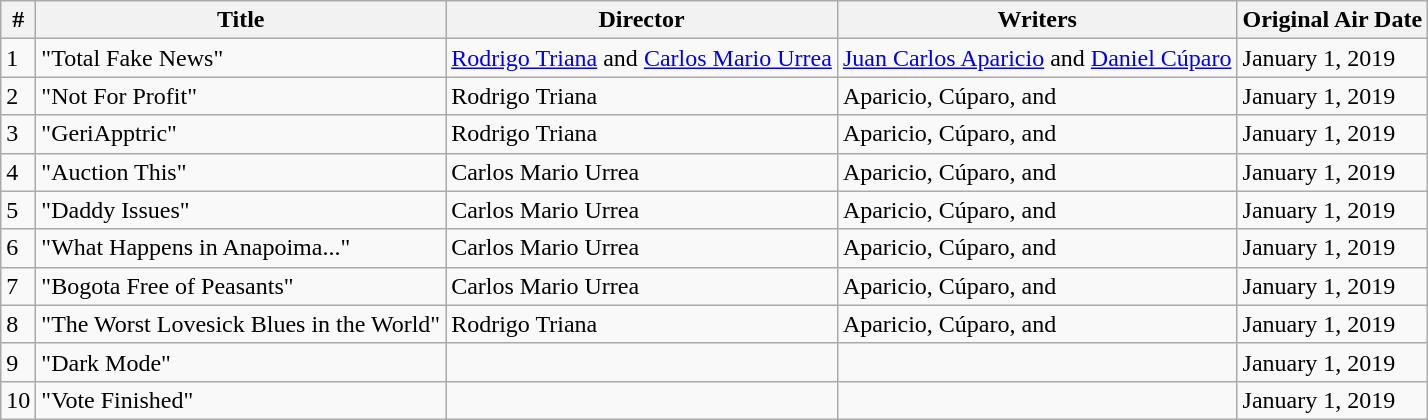<table class="wikitable">
<tr>
<th>#</th>
<th>Title</th>
<th>Director</th>
<th>Writers</th>
<th>Original Air Date</th>
</tr>
<tr>
<td>1</td>
<td>"Total Fake News"</td>
<td><a href='#'>Rodrigo Triana</a> and <a href='#'>Carlos Mario Urrea</a></td>
<td><a href='#'>Juan Carlos Aparicio</a> and <a href='#'>Daniel Cúparo</a></td>
<td>January 1, 2019</td>
</tr>
<tr>
<td>2</td>
<td>"Not For Profit"</td>
<td>Rodrigo Triana</td>
<td>Aparicio, Cúparo, and </td>
<td>January 1, 2019</td>
</tr>
<tr>
<td>3</td>
<td>"GeriApptric"</td>
<td>Rodrigo Triana</td>
<td>Aparicio, Cúparo, and </td>
<td>January 1, 2019</td>
</tr>
<tr>
<td>4</td>
<td>"Auction This"</td>
<td>Carlos Mario Urrea</td>
<td>Aparicio, Cúparo, and </td>
<td>January 1, 2019</td>
</tr>
<tr>
<td>5</td>
<td>"Daddy Issues"</td>
<td>Carlos Mario Urrea</td>
<td>Aparicio, Cúparo, and </td>
<td>January 1, 2019</td>
</tr>
<tr>
<td>6</td>
<td>"What Happens in Anapoima..."</td>
<td>Carlos Mario Urrea</td>
<td>Aparicio, Cúparo, and </td>
<td>January 1, 2019</td>
</tr>
<tr>
<td>7</td>
<td>"Bogota Free of Peasants"</td>
<td>Carlos Mario Urrea</td>
<td>Aparicio, Cúparo, and </td>
<td>January 1, 2019</td>
</tr>
<tr>
<td>8</td>
<td>"The Worst Lovesick Blues in the World"</td>
<td>Rodrigo Triana</td>
<td>Aparicio, Cúparo, and </td>
<td>January 1, 2019</td>
</tr>
<tr>
<td>9</td>
<td>"Dark Mode"</td>
<td></td>
<td></td>
<td>January 1, 2019</td>
</tr>
<tr>
<td>10</td>
<td>"Vote Finished"</td>
<td></td>
<td></td>
<td>January 1, 2019</td>
</tr>
</table>
